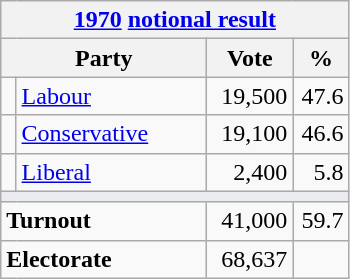<table class="wikitable">
<tr>
<th colspan="4"><a href='#'>1970</a> <a href='#'>notional result</a></th>
</tr>
<tr>
<th bgcolor="#DDDDFF" width="130px" colspan="2">Party</th>
<th bgcolor="#DDDDFF" width="50px">Vote</th>
<th bgcolor="#DDDDFF" width="30px">%</th>
</tr>
<tr>
<td></td>
<td><a href='#'>Labour</a></td>
<td align=right>19,500</td>
<td align=right>47.6</td>
</tr>
<tr>
<td></td>
<td><a href='#'>Conservative</a></td>
<td align=right>19,100</td>
<td align=right>46.6</td>
</tr>
<tr>
<td></td>
<td><a href='#'>Liberal</a></td>
<td align=right>2,400</td>
<td align=right>5.8</td>
</tr>
<tr>
<td colspan="4" bgcolor="#EAECF0"></td>
</tr>
<tr>
<td colspan="2"><strong>Turnout</strong></td>
<td align=right>41,000</td>
<td align=right>59.7</td>
</tr>
<tr>
<td colspan="2"><strong>Electorate</strong></td>
<td align=right>68,637</td>
</tr>
</table>
